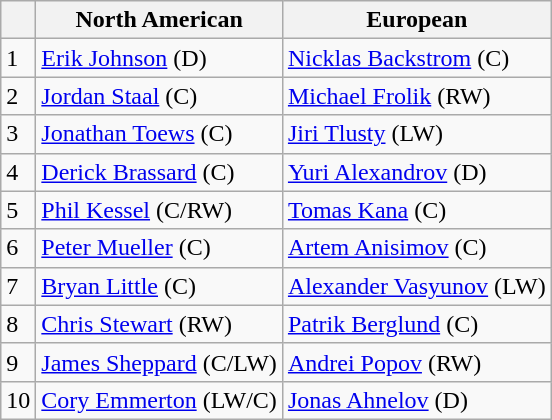<table class="wikitable">
<tr>
<th></th>
<th>North American</th>
<th>European</th>
</tr>
<tr>
<td>1</td>
<td> <a href='#'>Erik Johnson</a> (D)</td>
<td> <a href='#'>Nicklas Backstrom</a> (C)</td>
</tr>
<tr>
<td>2</td>
<td> <a href='#'>Jordan Staal</a> (C)</td>
<td> <a href='#'>Michael Frolik</a> (RW)</td>
</tr>
<tr>
<td>3</td>
<td> <a href='#'>Jonathan Toews</a> (C)</td>
<td> <a href='#'>Jiri Tlusty</a> (LW)</td>
</tr>
<tr>
<td>4</td>
<td> <a href='#'>Derick Brassard</a> (C)</td>
<td> <a href='#'>Yuri Alexandrov</a> (D)</td>
</tr>
<tr>
<td>5</td>
<td> <a href='#'>Phil Kessel</a> (C/RW)</td>
<td> <a href='#'>Tomas Kana</a> (C)</td>
</tr>
<tr>
<td>6</td>
<td> <a href='#'>Peter Mueller</a> (C)</td>
<td> <a href='#'>Artem Anisimov</a> (C)</td>
</tr>
<tr>
<td>7</td>
<td> <a href='#'>Bryan Little</a> (C)</td>
<td> <a href='#'>Alexander Vasyunov</a> (LW)</td>
</tr>
<tr>
<td>8</td>
<td> <a href='#'>Chris Stewart</a> (RW)</td>
<td> <a href='#'>Patrik Berglund</a> (C)</td>
</tr>
<tr>
<td>9</td>
<td> <a href='#'>James Sheppard</a> (C/LW)</td>
<td> <a href='#'>Andrei Popov</a> (RW)</td>
</tr>
<tr>
<td>10</td>
<td> <a href='#'>Cory Emmerton</a> (LW/C)</td>
<td> <a href='#'>Jonas Ahnelov</a> (D)</td>
</tr>
</table>
